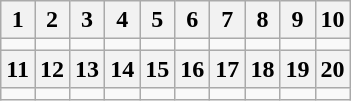<table class="wikitable">
<tr>
<th>1</th>
<th>2</th>
<th>3</th>
<th>4</th>
<th>5</th>
<th>6</th>
<th>7</th>
<th>8</th>
<th>9</th>
<th>10</th>
</tr>
<tr align=center>
<td></td>
<td></td>
<td></td>
<td></td>
<td></td>
<td></td>
<td></td>
<td></td>
<td></td>
<td></td>
</tr>
<tr>
<th>11</th>
<th>12</th>
<th>13</th>
<th>14</th>
<th>15</th>
<th>16</th>
<th>17</th>
<th>18</th>
<th>19</th>
<th>20</th>
</tr>
<tr align=center>
<td></td>
<td></td>
<td></td>
<td></td>
<td></td>
<td></td>
<td></td>
<td></td>
<td></td>
<td></td>
</tr>
</table>
